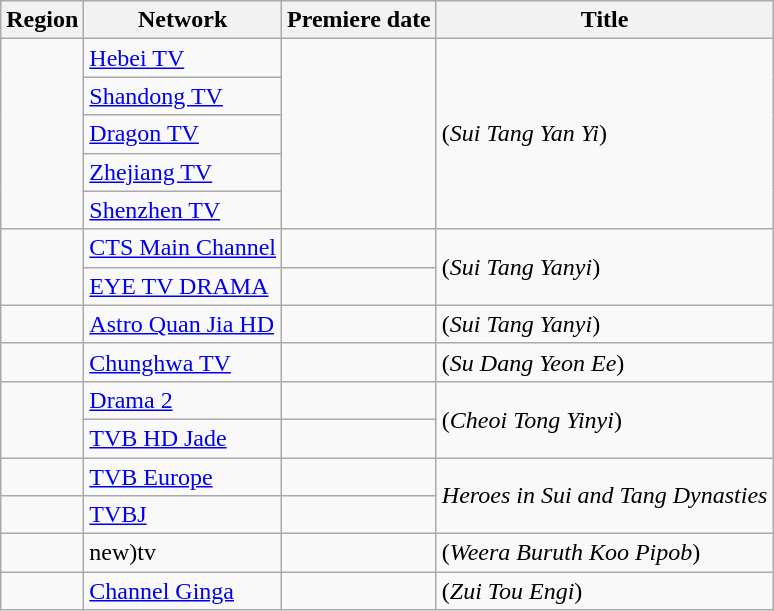<table class="sortable wikitable">
<tr>
<th>Region</th>
<th>Network</th>
<th>Premiere date</th>
<th>Title</th>
</tr>
<tr>
<td rowspan=5></td>
<td><a href='#'>Hebei TV</a></td>
<td rowspan=5></td>
<td rowspan=5> (<em>Sui Tang Yan Yi</em>)</td>
</tr>
<tr>
<td><a href='#'>Shandong TV</a></td>
</tr>
<tr>
<td><a href='#'>Dragon TV</a></td>
</tr>
<tr>
<td><a href='#'>Zhejiang TV</a></td>
</tr>
<tr>
<td><a href='#'>Shenzhen TV</a></td>
</tr>
<tr>
<td rowspan=2></td>
<td><a href='#'>CTS Main Channel</a></td>
<td></td>
<td rowspan=2> (<em>Sui Tang Yanyi</em>)</td>
</tr>
<tr>
<td><a href='#'>EYE TV DRAMA</a></td>
<td></td>
</tr>
<tr>
<td></td>
<td><a href='#'>Astro Quan Jia HD</a></td>
<td></td>
<td> (<em>Sui Tang Yanyi</em>)</td>
</tr>
<tr>
<td></td>
<td><a href='#'>Chunghwa TV</a></td>
<td></td>
<td> (<em>Su Dang Yeon Ee</em>)</td>
</tr>
<tr>
<td rowspan=2></td>
<td><a href='#'>Drama 2</a></td>
<td></td>
<td rowspan=2> (<em>Cheoi Tong Yinyi</em>)</td>
</tr>
<tr>
<td><a href='#'>TVB HD Jade</a></td>
<td></td>
</tr>
<tr>
<td></td>
<td><a href='#'>TVB Europe</a></td>
<td></td>
<td rowspan=2><em>Heroes in Sui and Tang Dynasties</em></td>
</tr>
<tr>
<td></td>
<td><a href='#'>TVBJ</a></td>
<td></td>
</tr>
<tr>
<td></td>
<td>new)tv</td>
<td></td>
<td> (<em>Weera Buruth Koo Pipob</em>)</td>
</tr>
<tr>
<td></td>
<td><a href='#'>Channel Ginga</a></td>
<td></td>
<td> (<em>Zui Tou Engi</em>)</td>
</tr>
</table>
